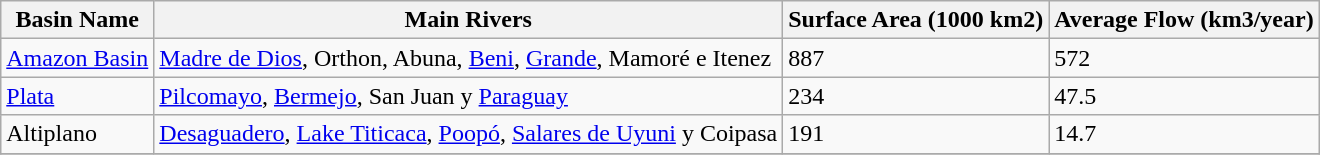<table class="wikitable">
<tr>
<th>Basin Name</th>
<th>Main Rivers</th>
<th>Surface Area (1000 km2)</th>
<th>Average Flow (km3/year)</th>
</tr>
<tr>
<td><a href='#'>Amazon Basin</a></td>
<td><a href='#'>Madre de Dios</a>, Orthon, Abuna, <a href='#'>Beni</a>, <a href='#'>Grande</a>, Mamoré e Itenez</td>
<td>887</td>
<td>572</td>
</tr>
<tr>
<td><a href='#'>Plata</a></td>
<td><a href='#'>Pilcomayo</a>, <a href='#'>Bermejo</a>, San Juan y <a href='#'>Paraguay</a></td>
<td>234</td>
<td>47.5</td>
</tr>
<tr>
<td>Altiplano</td>
<td><a href='#'>Desaguadero</a>, <a href='#'>Lake Titicaca</a>, <a href='#'>Poopó</a>, <a href='#'>Salares de Uyuni</a> y Coipasa</td>
<td>191</td>
<td>14.7</td>
</tr>
<tr>
</tr>
</table>
